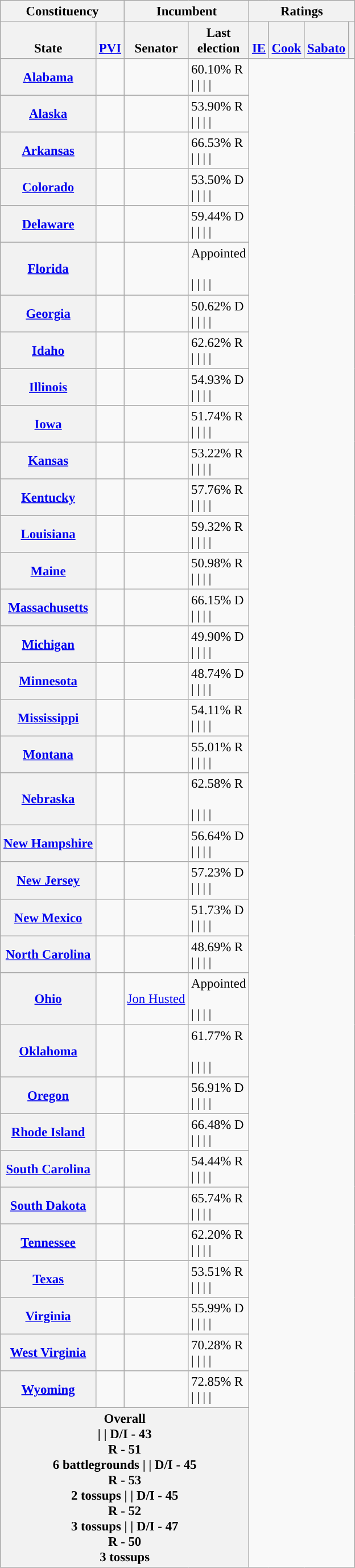<table class="wikitable sortable sticky-header-multi" style="font-size:95%;">
<tr style="vertical-align:bottom">
<th colspan=2>Constituency</th>
<th colspan=2>Incumbent</th>
<th colspan=4>Ratings</th>
</tr>
<tr style="vertical-align:bottom">
<th>State</th>
<th><a href='#'>PVI</a></th>
<th>Senator</th>
<th data-sort-type="number">Last<br>election</th>
<th><a href='#'>IE</a><br></th>
<th><a href='#'>Cook</a><br></th>
<th><a href='#'>Sabato</a><br></th>
<th><br></th>
</tr>
<tr>
</tr>
<tr>
<th><a href='#'>Alabama</a></th>
<td></td>
<td><br></td>
<td>60.10% R<br>     | 
   | 
 | 
     | </td>
</tr>
<tr>
<th><a href='#'>Alaska</a></th>
<td></td>
<td></td>
<td>53.90% R<br>     | 
   | 
 | 
     | </td>
</tr>
<tr>
<th><a href='#'>Arkansas</a></th>
<td></td>
<td></td>
<td>66.53% R<br>     | 
   | 
 | 
     | </td>
</tr>
<tr>
<th><a href='#'>Colorado</a></th>
<td></td>
<td></td>
<td>53.50% D<br>     | 
   | 
 | 
     | </td>
</tr>
<tr>
<th><a href='#'>Delaware</a></th>
<td></td>
<td></td>
<td>59.44% D<br>     | 
   | 
 | 
     | </td>
</tr>
<tr>
<th><a href='#'>Florida</a><br></th>
<td></td>
<td></td>
<td data-sort-value="100.0">Appointed<br><br>     | 
   | 
 | 
     | </td>
</tr>
<tr>
<th><a href='#'>Georgia</a></th>
<td></td>
<td></td>
<td>50.62% D<br>     | 
   | 
 | 
     | </td>
</tr>
<tr>
<th><a href='#'>Idaho</a></th>
<td></td>
<td></td>
<td>62.62% R<br>     | 
   | 
 | 
     | </td>
</tr>
<tr>
<th><a href='#'>Illinois</a></th>
<td></td>
<td><br></td>
<td>54.93% D<br>     | 
   | 
 | 
     | </td>
</tr>
<tr>
<th><a href='#'>Iowa</a></th>
<td></td>
<td></td>
<td>51.74% R<br>     | 
   | 
 | 
     | </td>
</tr>
<tr>
<th><a href='#'>Kansas</a></th>
<td></td>
<td></td>
<td>53.22% R<br>     | 
   | 
 | 
     | </td>
</tr>
<tr>
<th><a href='#'>Kentucky</a></th>
<td></td>
<td><br></td>
<td>57.76% R<br>     | 
   | 
 | 
     | </td>
</tr>
<tr>
<th><a href='#'>Louisiana</a></th>
<td></td>
<td></td>
<td>59.32% R<br>     | 
   | 
 | 
     | </td>
</tr>
<tr>
<th><a href='#'>Maine</a></th>
<td></td>
<td></td>
<td>50.98% R<br>     | 
   | 
 | 
     | </td>
</tr>
<tr>
<th><a href='#'>Massachusetts</a></th>
<td></td>
<td></td>
<td>66.15% D<br>     | 
   | 
 | 
     | </td>
</tr>
<tr>
<th><a href='#'>Michigan</a></th>
<td></td>
<td><br></td>
<td>49.90% D<br>     | 
   | 
 | 
     | </td>
</tr>
<tr>
<th><a href='#'>Minnesota</a></th>
<td></td>
<td><br></td>
<td>48.74% D<br>     | 
   | 
 | 
     | </td>
</tr>
<tr>
<th><a href='#'>Mississippi</a></th>
<td></td>
<td></td>
<td>54.11% R<br>     | 
   | 
 | 
     | </td>
</tr>
<tr>
<th><a href='#'>Montana</a></th>
<td></td>
<td></td>
<td>55.01% R<br>     | 
   | 
 | 
     | </td>
</tr>
<tr>
<th><a href='#'>Nebraska</a></th>
<td></td>
<td></td>
<td>62.58% R<br><br>     | 
   | 
 | 
     | </td>
</tr>
<tr>
<th><a href='#'>New Hampshire</a></th>
<td></td>
<td><br></td>
<td>56.64% D<br>     | 
   | 
 | 
     | </td>
</tr>
<tr>
<th><a href='#'>New Jersey</a></th>
<td></td>
<td></td>
<td>57.23% D<br>     | 
   | 
 | 
     | </td>
</tr>
<tr>
<th><a href='#'>New Mexico</a></th>
<td></td>
<td></td>
<td>51.73% D<br>     | 
   | 
 | 
     | </td>
</tr>
<tr>
<th><a href='#'>North Carolina</a></th>
<td></td>
<td></td>
<td>48.69% R<br>     | 
   | 
 | 
     | </td>
</tr>
<tr>
<th><a href='#'>Ohio</a><br></th>
<td></td>
<td><a href='#'>Jon Husted</a></td>
<td data-sort-value="100.0">Appointed<br><br>     | 
   | 
 | 
     | </td>
</tr>
<tr>
<th><a href='#'>Oklahoma</a></th>
<td></td>
<td></td>
<td>61.77% R<br><br>     | 
   | 
 | 
     | </td>
</tr>
<tr>
<th><a href='#'>Oregon</a></th>
<td></td>
<td></td>
<td>56.91% D<br>     | 
   | 
 | 
     | </td>
</tr>
<tr>
<th><a href='#'>Rhode Island</a></th>
<td></td>
<td></td>
<td>66.48% D<br>     | 
   | 
 | 
     | </td>
</tr>
<tr>
<th><a href='#'>South Carolina</a></th>
<td></td>
<td></td>
<td>54.44% R<br>     | 
   | 
 | 
     | </td>
</tr>
<tr>
<th><a href='#'>South Dakota</a></th>
<td></td>
<td></td>
<td>65.74% R<br>   | 
   | 
 | 
     | </td>
</tr>
<tr>
<th><a href='#'>Tennessee</a></th>
<td></td>
<td></td>
<td>62.20% R<br>   | 
   | 
 | 
     | </td>
</tr>
<tr>
<th><a href='#'>Texas</a></th>
<td></td>
<td></td>
<td>53.51% R<br>     | 
   | 
 | 
     | </td>
</tr>
<tr>
<th><a href='#'>Virginia</a></th>
<td></td>
<td></td>
<td>55.99% D<br>     | 
   | 
 | 
     | </td>
</tr>
<tr>
<th><a href='#'>West Virginia</a></th>
<td></td>
<td></td>
<td>70.28% R<br>     | 
   | 
 | 
     | </td>
</tr>
<tr>
<th><a href='#'>Wyoming</a></th>
<td></td>
<td></td>
<td>72.85% R<br>     | 
   | 
 | 
     | </td>
</tr>
<tr class="sortbottom">
<th colspan=4>Overall<br>  | | D/I - 43<br>R - 51<br>6 battlegrounds
  | | D/I - 45<br>R - 53<br>2 tossups
  | | D/I - 45<br>R - 52<br>3 tossups
  | | D/I - 47<br>R - 50<br>3 tossups</th>
</tr>
</table>
